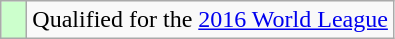<table class="wikitable" style="text-align:left;">
<tr>
<td width=10px bgcolor=#ccffcc></td>
<td>Qualified for the <a href='#'>2016 World League</a></td>
</tr>
</table>
